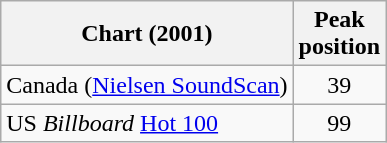<table class="wikitable sortable">
<tr>
<th>Chart (2001)</th>
<th>Peak<br>position</th>
</tr>
<tr>
<td>Canada (<a href='#'>Nielsen SoundScan</a>)</td>
<td style="text-align:center;">39</td>
</tr>
<tr>
<td>US <em>Billboard</em> <a href='#'>Hot 100</a></td>
<td align="center">99</td>
</tr>
</table>
